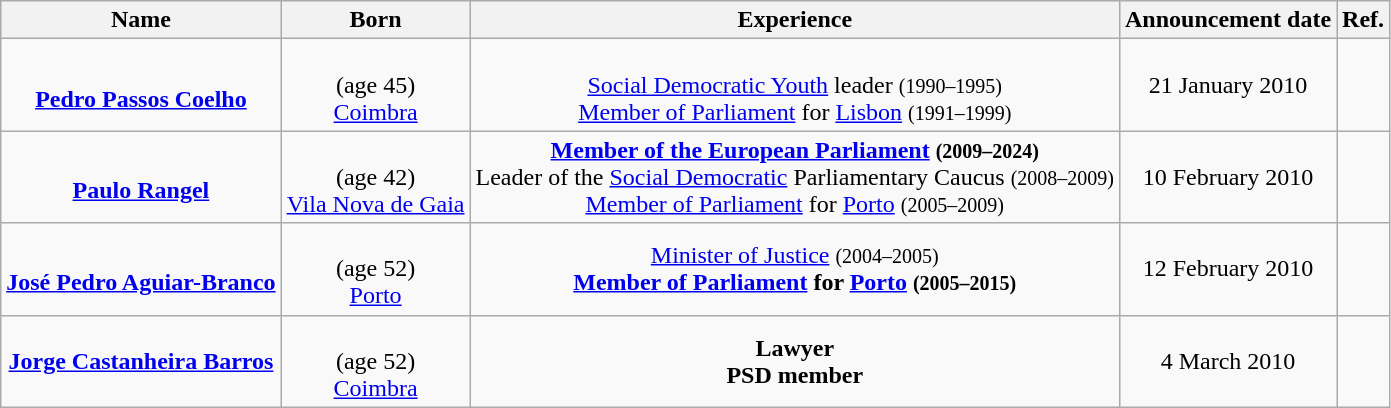<table class="wikitable" style="text-align:center">
<tr>
<th>Name</th>
<th>Born</th>
<th>Experience</th>
<th>Announcement date</th>
<th class="unsortable">Ref.</th>
</tr>
<tr>
<td><br><strong><a href='#'>Pedro Passos Coelho</a></strong></td>
<td><br>(age 45)<br><a href='#'>Coimbra</a></td>
<td><br><a href='#'>Social Democratic Youth</a> leader <small>(1990–1995)</small><br><a href='#'>Member of Parliament</a> for <a href='#'>Lisbon</a> <small>(1991–1999)</small></td>
<td>21 January 2010</td>
<td></td>
</tr>
<tr>
<td><br><strong><a href='#'>Paulo Rangel</a></strong></td>
<td><br>(age 42)<br><a href='#'>Vila Nova de Gaia</a></td>
<td><strong><a href='#'>Member of the European Parliament</a></strong> <small><strong>(2009–2024)</strong></small><br>Leader of the <a href='#'>Social Democratic</a> Parliamentary Caucus <small>(2008–2009)</small><br><a href='#'>Member of Parliament</a> for <a href='#'>Porto</a> <small>(2005–2009)</small></td>
<td>10 February 2010</td>
<td></td>
</tr>
<tr>
<td><br><strong><a href='#'>José Pedro Aguiar-Branco</a></strong></td>
<td><br>(age 52)<br><a href='#'>Porto</a></td>
<td><a href='#'>Minister of Justice</a> <small>(2004–2005)</small><br><strong><a href='#'>Member of Parliament</a> for <a href='#'>Porto</a> <small>(2005–2015)</small></strong></td>
<td>12 February 2010</td>
<td></td>
</tr>
<tr>
<td><strong><a href='#'>Jorge Castanheira Barros</a></strong></td>
<td><br>(age 52)<br><a href='#'>Coimbra</a></td>
<td><strong>Lawyer<br>PSD member</strong></td>
<td>4 March 2010</td>
<td></td>
</tr>
</table>
